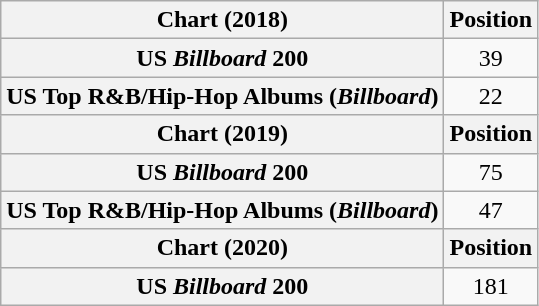<table class="wikitable plainrowheaders" style="text-align:center">
<tr>
<th scope="col">Chart (2018)</th>
<th scope="col">Position</th>
</tr>
<tr>
<th scope="row">US <em>Billboard</em> 200</th>
<td>39</td>
</tr>
<tr>
<th scope="row">US Top R&B/Hip-Hop Albums (<em>Billboard</em>)</th>
<td>22</td>
</tr>
<tr>
<th scope="col">Chart (2019)</th>
<th scope="col">Position</th>
</tr>
<tr>
<th scope="row">US <em>Billboard</em> 200</th>
<td>75</td>
</tr>
<tr>
<th scope="row">US Top R&B/Hip-Hop Albums (<em>Billboard</em>)</th>
<td>47</td>
</tr>
<tr>
<th scope="col">Chart (2020)</th>
<th scope="col">Position</th>
</tr>
<tr>
<th scope="row">US <em>Billboard</em> 200</th>
<td>181</td>
</tr>
</table>
